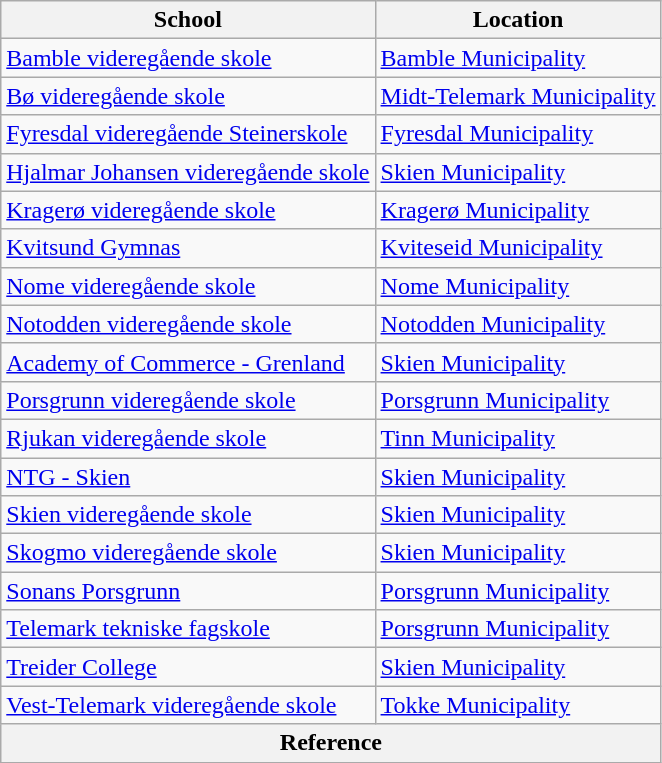<table class="wikitable sortable">
<tr>
<th>School</th>
<th>Location</th>
</tr>
<tr>
<td><a href='#'>Bamble videregående skole</a></td>
<td><a href='#'>Bamble Municipality</a></td>
</tr>
<tr>
<td><a href='#'>Bø videregående skole</a></td>
<td><a href='#'>Midt-Telemark Municipality</a></td>
</tr>
<tr>
<td><a href='#'>Fyresdal videregående Steinerskole</a></td>
<td><a href='#'>Fyresdal Municipality</a></td>
</tr>
<tr>
<td><a href='#'>Hjalmar Johansen videregående skole</a></td>
<td><a href='#'>Skien Municipality</a></td>
</tr>
<tr>
<td><a href='#'>Kragerø videregående skole</a></td>
<td><a href='#'>Kragerø Municipality</a></td>
</tr>
<tr>
<td><a href='#'>Kvitsund Gymnas</a></td>
<td><a href='#'>Kviteseid Municipality</a></td>
</tr>
<tr>
<td><a href='#'>Nome videregående skole</a></td>
<td><a href='#'>Nome Municipality</a></td>
</tr>
<tr>
<td><a href='#'>Notodden videregående skole</a></td>
<td><a href='#'>Notodden Municipality</a></td>
</tr>
<tr>
<td><a href='#'>Academy of Commerce - Grenland</a></td>
<td><a href='#'>Skien Municipality</a></td>
</tr>
<tr>
<td><a href='#'>Porsgrunn videregående skole</a></td>
<td><a href='#'>Porsgrunn Municipality</a></td>
</tr>
<tr>
<td><a href='#'>Rjukan videregående skole</a></td>
<td><a href='#'>Tinn Municipality</a></td>
</tr>
<tr>
<td><a href='#'>NTG - Skien</a></td>
<td><a href='#'>Skien Municipality</a></td>
</tr>
<tr>
<td><a href='#'>Skien videregående skole</a></td>
<td><a href='#'>Skien Municipality</a></td>
</tr>
<tr>
<td><a href='#'>Skogmo videregående skole</a></td>
<td><a href='#'>Skien Municipality</a></td>
</tr>
<tr>
<td><a href='#'>Sonans Porsgrunn</a></td>
<td><a href='#'>Porsgrunn Municipality</a></td>
</tr>
<tr>
<td><a href='#'>Telemark tekniske fagskole</a></td>
<td><a href='#'>Porsgrunn Municipality</a></td>
</tr>
<tr>
<td><a href='#'>Treider College</a></td>
<td><a href='#'>Skien Municipality</a></td>
</tr>
<tr>
<td><a href='#'>Vest-Telemark videregående skole</a></td>
<td><a href='#'>Tokke Municipality</a></td>
</tr>
<tr>
<th colspan="2">Reference</th>
</tr>
</table>
